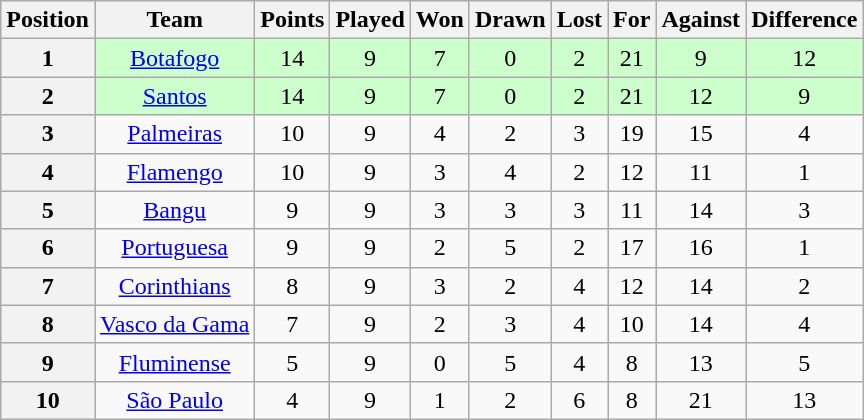<table class="wikitable" style="text-align:center">
<tr>
<th>Position</th>
<th>Team</th>
<th>Points</th>
<th>Played</th>
<th>Won</th>
<th>Drawn</th>
<th>Lost</th>
<th>For</th>
<th>Against</th>
<th>Difference</th>
</tr>
<tr style="background: #ccffcc;">
<th>1</th>
<td><a href='#'>Botafogo</a></td>
<td>14</td>
<td>9</td>
<td>7</td>
<td>0</td>
<td>2</td>
<td>21</td>
<td>9</td>
<td>12</td>
</tr>
<tr style="background: #ccffcc;">
<th>2</th>
<td><a href='#'>Santos</a></td>
<td>14</td>
<td>9</td>
<td>7</td>
<td>0</td>
<td>2</td>
<td>21</td>
<td>12</td>
<td>9</td>
</tr>
<tr>
<th>3</th>
<td><a href='#'>Palmeiras</a></td>
<td>10</td>
<td>9</td>
<td>4</td>
<td>2</td>
<td>3</td>
<td>19</td>
<td>15</td>
<td>4</td>
</tr>
<tr>
<th>4</th>
<td><a href='#'>Flamengo</a></td>
<td>10</td>
<td>9</td>
<td>3</td>
<td>4</td>
<td>2</td>
<td>12</td>
<td>11</td>
<td>1</td>
</tr>
<tr>
<th>5</th>
<td><a href='#'>Bangu</a></td>
<td>9</td>
<td>9</td>
<td>3</td>
<td>3</td>
<td>3</td>
<td>11</td>
<td>14</td>
<td>3</td>
</tr>
<tr>
<th>6</th>
<td><a href='#'>Portuguesa</a></td>
<td>9</td>
<td>9</td>
<td>2</td>
<td>5</td>
<td>2</td>
<td>17</td>
<td>16</td>
<td>1</td>
</tr>
<tr>
<th>7</th>
<td><a href='#'>Corinthians</a></td>
<td>8</td>
<td>9</td>
<td>3</td>
<td>2</td>
<td>4</td>
<td>12</td>
<td>14</td>
<td>2</td>
</tr>
<tr>
<th>8</th>
<td><a href='#'>Vasco da Gama</a></td>
<td>7</td>
<td>9</td>
<td>2</td>
<td>3</td>
<td>4</td>
<td>10</td>
<td>14</td>
<td>4</td>
</tr>
<tr>
<th>9</th>
<td><a href='#'>Fluminense</a></td>
<td>5</td>
<td>9</td>
<td>0</td>
<td>5</td>
<td>4</td>
<td>8</td>
<td>13</td>
<td>5</td>
</tr>
<tr>
<th>10</th>
<td><a href='#'>São Paulo</a></td>
<td>4</td>
<td>9</td>
<td>1</td>
<td>2</td>
<td>6</td>
<td>8</td>
<td>21</td>
<td>13</td>
</tr>
</table>
